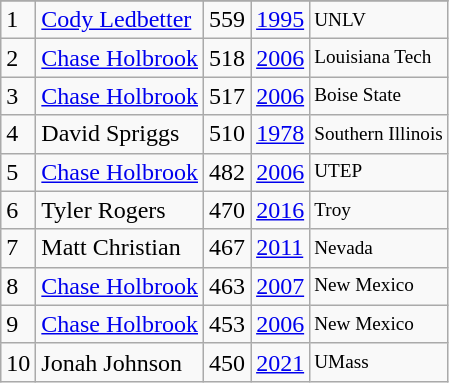<table class="wikitable">
<tr>
</tr>
<tr>
<td>1</td>
<td><a href='#'>Cody Ledbetter</a></td>
<td><abbr>559</abbr></td>
<td><a href='#'>1995</a></td>
<td style="font-size:80%;">UNLV</td>
</tr>
<tr>
<td>2</td>
<td><a href='#'>Chase Holbrook</a></td>
<td><abbr>518</abbr></td>
<td><a href='#'>2006</a></td>
<td style="font-size:80%;">Louisiana Tech</td>
</tr>
<tr>
<td>3</td>
<td><a href='#'>Chase Holbrook</a></td>
<td><abbr>517</abbr></td>
<td><a href='#'>2006</a></td>
<td style="font-size:80%;">Boise State</td>
</tr>
<tr>
<td>4</td>
<td>David Spriggs</td>
<td><abbr>510</abbr></td>
<td><a href='#'>1978</a></td>
<td style="font-size:80%;">Southern Illinois</td>
</tr>
<tr>
<td>5</td>
<td><a href='#'>Chase Holbrook</a></td>
<td><abbr>482</abbr></td>
<td><a href='#'>2006</a></td>
<td style="font-size:80%;">UTEP</td>
</tr>
<tr>
<td>6</td>
<td>Tyler Rogers</td>
<td><abbr>470</abbr></td>
<td><a href='#'>2016</a></td>
<td style="font-size:80%;">Troy</td>
</tr>
<tr>
<td>7</td>
<td>Matt Christian</td>
<td><abbr>467</abbr></td>
<td><a href='#'>2011</a></td>
<td style="font-size:80%;">Nevada</td>
</tr>
<tr>
<td>8</td>
<td><a href='#'>Chase Holbrook</a></td>
<td><abbr>463</abbr></td>
<td><a href='#'>2007</a></td>
<td style="font-size:80%;">New Mexico</td>
</tr>
<tr>
<td>9</td>
<td><a href='#'>Chase Holbrook</a></td>
<td><abbr>453</abbr></td>
<td><a href='#'>2006</a></td>
<td style="font-size:80%;">New Mexico</td>
</tr>
<tr>
<td>10</td>
<td>Jonah Johnson</td>
<td><abbr>450</abbr></td>
<td><a href='#'>2021</a></td>
<td style="font-size:80%;">UMass</td>
</tr>
</table>
